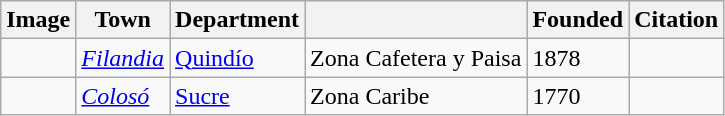<table class="wikitable sortable">
<tr>
<th>Image</th>
<th>Town</th>
<th>Department</th>
<th></th>
<th>Founded</th>
<th>Citation</th>
</tr>
<tr>
<td></td>
<td><em><a href='#'>Filandia</a></em></td>
<td><a href='#'>Quindío</a></td>
<td>Zona Cafetera y Paisa</td>
<td>1878</td>
<td></td>
</tr>
<tr>
<td></td>
<td><em><a href='#'>Colosó</a></em></td>
<td><a href='#'>Sucre</a></td>
<td>Zona Caribe</td>
<td>1770</td>
<td></td>
</tr>
</table>
